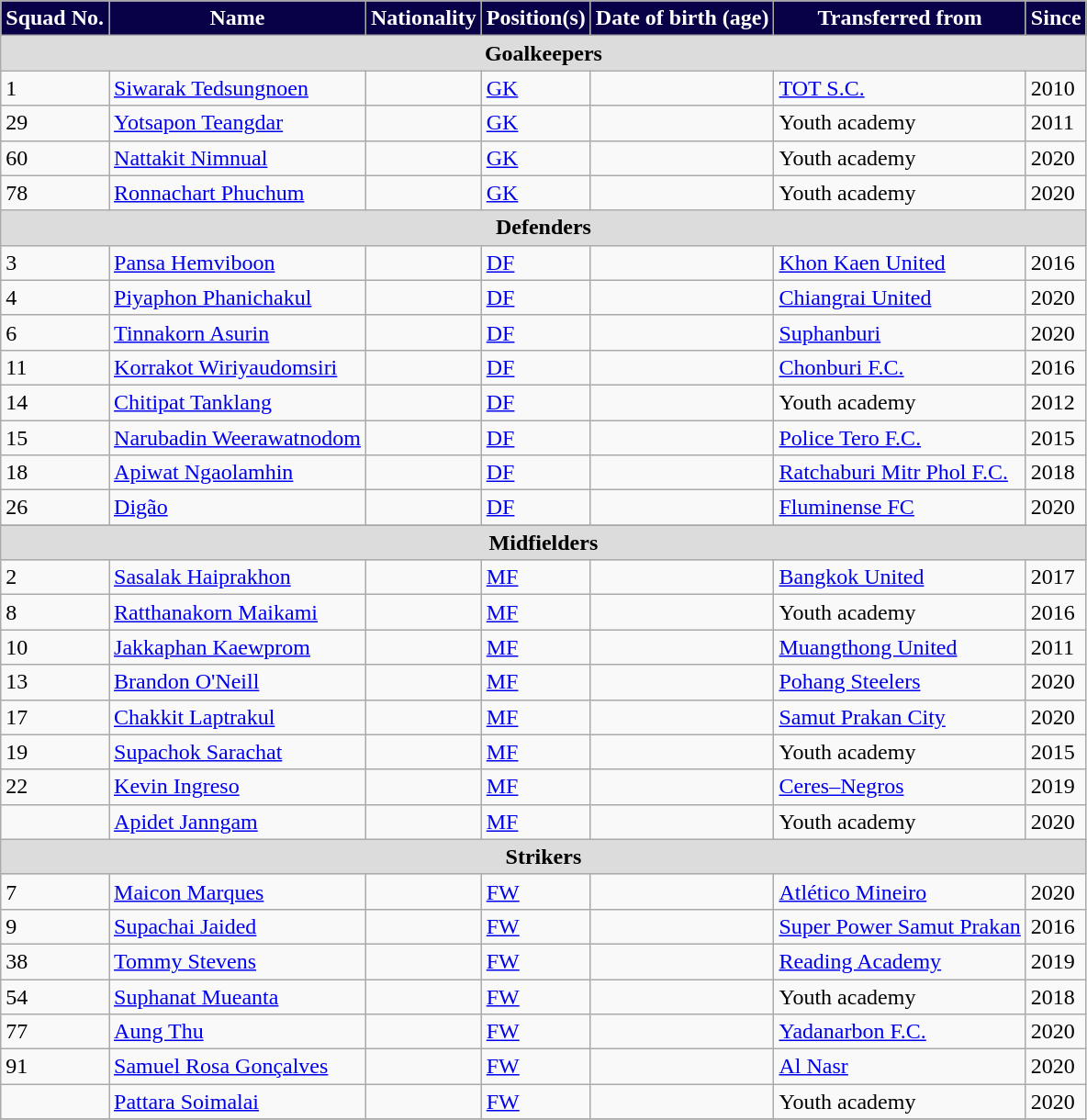<table class="wikitable">
<tr>
<th style="color:white; background:#090148">Squad No.</th>
<th style="color:white; background:#090148">Name</th>
<th style="color:white; background:#090148">Nationality</th>
<th style="color:white; background:#090148">Position(s)</th>
<th style="color:white; background:#090148">Date of birth (age)</th>
<th style="color:white; background:#090148">Transferred from</th>
<th style="color:white; background:#090148">Since</th>
</tr>
<tr>
<th colspan="7" style="background:#dcdcdc; text-align:center">Goalkeepers</th>
</tr>
<tr>
<td>1</td>
<td><a href='#'>Siwarak Tedsungnoen</a></td>
<td></td>
<td><a href='#'>GK</a></td>
<td></td>
<td> <a href='#'>TOT S.C.</a></td>
<td>2010</td>
</tr>
<tr>
<td>29</td>
<td><a href='#'>Yotsapon Teangdar</a></td>
<td></td>
<td><a href='#'>GK</a></td>
<td></td>
<td>Youth academy</td>
<td>2011</td>
</tr>
<tr>
<td>60</td>
<td><a href='#'>Nattakit Nimnual</a></td>
<td></td>
<td><a href='#'>GK</a></td>
<td></td>
<td>Youth academy</td>
<td>2020</td>
</tr>
<tr>
<td>78</td>
<td><a href='#'>Ronnachart Phuchum</a></td>
<td></td>
<td><a href='#'>GK</a></td>
<td></td>
<td>Youth academy</td>
<td>2020</td>
</tr>
<tr>
<th colspan="7" style="background:#dcdcdc; text-align:center">Defenders</th>
</tr>
<tr>
<td>3</td>
<td><a href='#'>Pansa Hemviboon</a></td>
<td></td>
<td><a href='#'>DF</a></td>
<td></td>
<td> <a href='#'>Khon Kaen United</a></td>
<td>2016</td>
</tr>
<tr>
<td>4</td>
<td><a href='#'>Piyaphon Phanichakul</a></td>
<td></td>
<td><a href='#'>DF</a></td>
<td></td>
<td> <a href='#'>Chiangrai United</a></td>
<td>2020</td>
</tr>
<tr>
<td>6</td>
<td><a href='#'>Tinnakorn Asurin</a></td>
<td></td>
<td><a href='#'>DF</a></td>
<td></td>
<td> <a href='#'>Suphanburi</a></td>
<td>2020</td>
</tr>
<tr>
<td>11</td>
<td><a href='#'>Korrakot Wiriyaudomsiri</a></td>
<td></td>
<td><a href='#'>DF</a></td>
<td></td>
<td> <a href='#'>Chonburi F.C.</a></td>
<td>2016</td>
</tr>
<tr>
<td>14</td>
<td><a href='#'>Chitipat Tanklang</a></td>
<td></td>
<td><a href='#'>DF</a></td>
<td></td>
<td>Youth academy</td>
<td>2012</td>
</tr>
<tr>
<td>15</td>
<td><a href='#'>Narubadin Weerawatnodom</a></td>
<td></td>
<td><a href='#'>DF</a></td>
<td></td>
<td> <a href='#'>Police Tero F.C.</a></td>
<td>2015</td>
</tr>
<tr>
<td>18</td>
<td><a href='#'>Apiwat Ngaolamhin</a></td>
<td></td>
<td><a href='#'>DF</a></td>
<td></td>
<td> <a href='#'>Ratchaburi Mitr Phol F.C.</a></td>
<td>2018</td>
</tr>
<tr>
<td>26</td>
<td><a href='#'>Digão</a></td>
<td></td>
<td><a href='#'>DF</a></td>
<td></td>
<td> <a href='#'>Fluminense FC</a></td>
<td>2020</td>
</tr>
<tr>
</tr>
<tr>
<th colspan="7" style="background:#dcdcdc; text-align:center">Midfielders</th>
</tr>
<tr>
<td>2</td>
<td><a href='#'>Sasalak Haiprakhon</a></td>
<td></td>
<td><a href='#'>MF</a></td>
<td></td>
<td> <a href='#'>Bangkok United</a></td>
<td>2017</td>
</tr>
<tr>
<td>8</td>
<td><a href='#'>Ratthanakorn Maikami</a></td>
<td></td>
<td><a href='#'>MF</a></td>
<td></td>
<td>Youth academy</td>
<td>2016</td>
</tr>
<tr>
<td>10</td>
<td><a href='#'>Jakkaphan Kaewprom</a></td>
<td></td>
<td><a href='#'>MF</a></td>
<td></td>
<td> <a href='#'>Muangthong United</a></td>
<td>2011</td>
</tr>
<tr>
<td>13</td>
<td><a href='#'>Brandon O'Neill</a></td>
<td></td>
<td><a href='#'>MF</a></td>
<td></td>
<td> <a href='#'>Pohang Steelers</a></td>
<td>2020</td>
</tr>
<tr>
<td>17</td>
<td><a href='#'>Chakkit Laptrakul</a></td>
<td></td>
<td><a href='#'>MF</a></td>
<td></td>
<td> <a href='#'>Samut Prakan City</a></td>
<td>2020</td>
</tr>
<tr>
<td>19</td>
<td><a href='#'>Supachok Sarachat</a></td>
<td></td>
<td><a href='#'>MF</a></td>
<td></td>
<td>Youth academy</td>
<td>2015</td>
</tr>
<tr>
<td>22</td>
<td><a href='#'>Kevin Ingreso</a></td>
<td></td>
<td><a href='#'>MF</a></td>
<td></td>
<td> <a href='#'>Ceres–Negros</a></td>
<td>2019</td>
</tr>
<tr>
<td></td>
<td><a href='#'>Apidet Janngam</a></td>
<td></td>
<td><a href='#'>MF</a></td>
<td></td>
<td>Youth academy</td>
<td>2020</td>
</tr>
<tr>
<th colspan="7" style="background:#dcdcdc; text-align:center">Strikers</th>
</tr>
<tr>
<td>7</td>
<td><a href='#'>Maicon Marques</a></td>
<td></td>
<td><a href='#'>FW</a></td>
<td></td>
<td> <a href='#'>Atlético Mineiro</a></td>
<td>2020</td>
</tr>
<tr>
<td>9</td>
<td><a href='#'>Supachai Jaided</a></td>
<td></td>
<td><a href='#'>FW</a></td>
<td></td>
<td> <a href='#'>Super Power Samut Prakan</a></td>
<td>2016</td>
</tr>
<tr>
<td>38</td>
<td><a href='#'>Tommy Stevens</a></td>
<td></td>
<td><a href='#'>FW</a></td>
<td></td>
<td> <a href='#'>Reading Academy</a></td>
<td>2019</td>
</tr>
<tr>
<td>54</td>
<td><a href='#'>Suphanat Mueanta</a></td>
<td></td>
<td><a href='#'>FW</a></td>
<td></td>
<td>Youth academy</td>
<td>2018</td>
</tr>
<tr>
<td>77</td>
<td><a href='#'>Aung Thu</a></td>
<td></td>
<td><a href='#'>FW</a></td>
<td></td>
<td> <a href='#'>Yadanarbon F.C.</a></td>
<td>2020</td>
</tr>
<tr>
<td>91</td>
<td><a href='#'>Samuel Rosa Gonçalves</a></td>
<td></td>
<td><a href='#'>FW</a></td>
<td></td>
<td> <a href='#'>Al Nasr</a></td>
<td>2020</td>
</tr>
<tr>
<td></td>
<td><a href='#'>Pattara Soimalai</a></td>
<td></td>
<td><a href='#'>FW</a></td>
<td></td>
<td>Youth academy</td>
<td>2020</td>
</tr>
<tr>
</tr>
</table>
